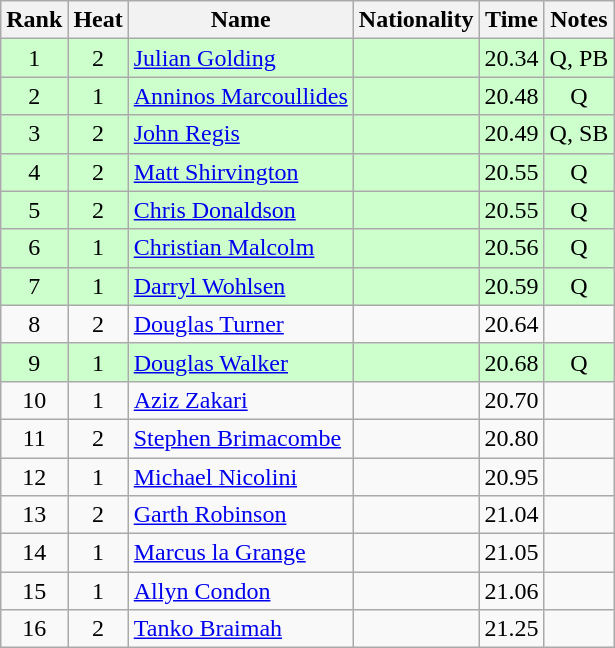<table class="wikitable sortable" style="text-align:center">
<tr>
<th>Rank</th>
<th>Heat</th>
<th>Name</th>
<th>Nationality</th>
<th>Time</th>
<th>Notes</th>
</tr>
<tr bgcolor=ccffcc>
<td>1</td>
<td>2</td>
<td align=left><a href='#'>Julian Golding</a></td>
<td align=left></td>
<td>20.34</td>
<td>Q, PB</td>
</tr>
<tr bgcolor=ccffcc>
<td>2</td>
<td>1</td>
<td align=left><a href='#'>Anninos Marcoullides</a></td>
<td align=left></td>
<td>20.48</td>
<td>Q</td>
</tr>
<tr bgcolor=ccffcc>
<td>3</td>
<td>2</td>
<td align=left><a href='#'>John Regis</a></td>
<td align=left></td>
<td>20.49</td>
<td>Q, SB</td>
</tr>
<tr bgcolor=ccffcc>
<td>4</td>
<td>2</td>
<td align=left><a href='#'>Matt Shirvington</a></td>
<td align=left></td>
<td>20.55</td>
<td>Q</td>
</tr>
<tr bgcolor=ccffcc>
<td>5</td>
<td>2</td>
<td align=left><a href='#'>Chris Donaldson</a></td>
<td align=left></td>
<td>20.55</td>
<td>Q</td>
</tr>
<tr bgcolor=ccffcc>
<td>6</td>
<td>1</td>
<td align=left><a href='#'>Christian Malcolm</a></td>
<td align=left></td>
<td>20.56</td>
<td>Q</td>
</tr>
<tr bgcolor=ccffcc>
<td>7</td>
<td>1</td>
<td align=left><a href='#'>Darryl Wohlsen</a></td>
<td align=left></td>
<td>20.59</td>
<td>Q</td>
</tr>
<tr>
<td>8</td>
<td>2</td>
<td align=left><a href='#'>Douglas Turner</a></td>
<td align=left></td>
<td>20.64</td>
<td></td>
</tr>
<tr bgcolor=ccffcc>
<td>9</td>
<td>1</td>
<td align=left><a href='#'>Douglas Walker</a></td>
<td align=left></td>
<td>20.68</td>
<td>Q</td>
</tr>
<tr>
<td>10</td>
<td>1</td>
<td align=left><a href='#'>Aziz Zakari</a></td>
<td align=left></td>
<td>20.70</td>
<td></td>
</tr>
<tr>
<td>11</td>
<td>2</td>
<td align=left><a href='#'>Stephen Brimacombe</a></td>
<td align=left></td>
<td>20.80</td>
<td></td>
</tr>
<tr>
<td>12</td>
<td>1</td>
<td align=left><a href='#'>Michael Nicolini</a></td>
<td align=left></td>
<td>20.95</td>
<td></td>
</tr>
<tr>
<td>13</td>
<td>2</td>
<td align=left><a href='#'>Garth Robinson</a></td>
<td align=left></td>
<td>21.04</td>
<td></td>
</tr>
<tr>
<td>14</td>
<td>1</td>
<td align=left><a href='#'>Marcus la Grange</a></td>
<td align=left></td>
<td>21.05</td>
<td></td>
</tr>
<tr>
<td>15</td>
<td>1</td>
<td align=left><a href='#'>Allyn Condon</a></td>
<td align=left></td>
<td>21.06</td>
<td></td>
</tr>
<tr>
<td>16</td>
<td>2</td>
<td align=left><a href='#'>Tanko Braimah</a></td>
<td align=left></td>
<td>21.25</td>
<td></td>
</tr>
</table>
